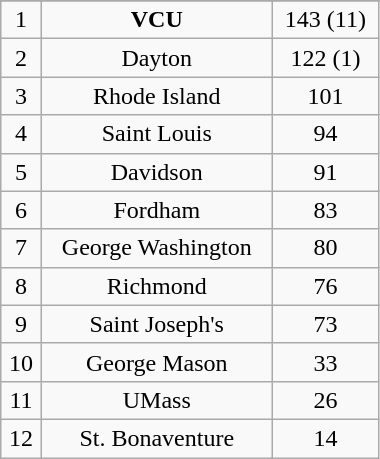<table class="wikitable" style="width: 20%;text-align: center;">
<tr align="center">
</tr>
<tr align="center">
<td>1</td>
<td><strong>VCU</strong></td>
<td>143 (11)</td>
</tr>
<tr align="center">
<td>2</td>
<td>Dayton</td>
<td>122 (1)</td>
</tr>
<tr align="center">
<td>3</td>
<td>Rhode Island</td>
<td>101</td>
</tr>
<tr align="center">
<td>4</td>
<td>Saint Louis</td>
<td>94</td>
</tr>
<tr align="center">
<td>5</td>
<td>Davidson</td>
<td>91</td>
</tr>
<tr align="center">
<td>6</td>
<td>Fordham</td>
<td>83</td>
</tr>
<tr align="center">
<td>7</td>
<td>George Washington</td>
<td>80</td>
</tr>
<tr align="center">
<td>8</td>
<td>Richmond</td>
<td>76</td>
</tr>
<tr align="center">
<td>9</td>
<td>Saint Joseph's</td>
<td>73</td>
</tr>
<tr align="center">
<td>10</td>
<td>George Mason</td>
<td>33</td>
</tr>
<tr align="center">
<td>11</td>
<td>UMass</td>
<td>26</td>
</tr>
<tr align="center">
<td>12</td>
<td>St. Bonaventure</td>
<td>14</td>
</tr>
</table>
